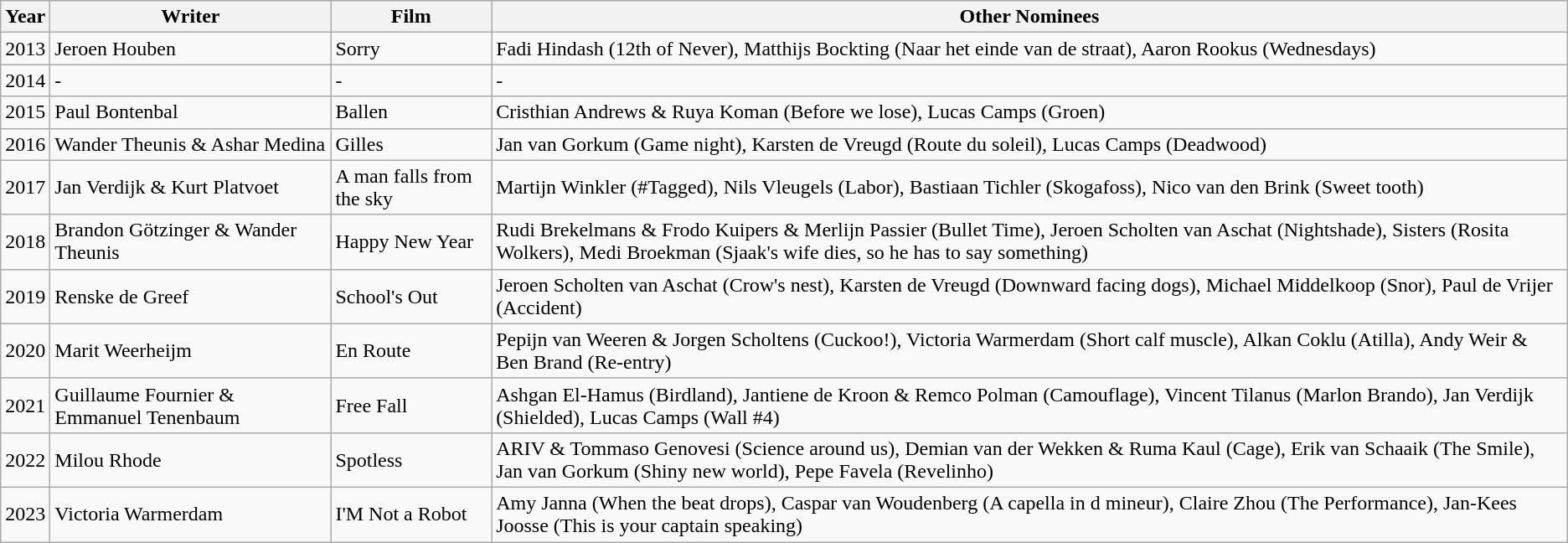<table class="wikitable">
<tr>
<th>Year</th>
<th>Writer</th>
<th>Film</th>
<th>Other Nominees</th>
</tr>
<tr>
<td>2013</td>
<td>Jeroen Houben</td>
<td>Sorry</td>
<td>Fadi Hindash (12th of Never), Matthijs Bockting (Naar het einde van de straat), Aaron Rookus (Wednesdays)</td>
</tr>
<tr>
<td>2014</td>
<td>-</td>
<td>-</td>
<td>-</td>
</tr>
<tr>
<td>2015</td>
<td>Paul Bontenbal</td>
<td>Ballen</td>
<td>Cristhian Andrews & Ruya Koman (Before we lose), Lucas Camps (Groen)</td>
</tr>
<tr>
<td>2016</td>
<td>Wander Theunis & Ashar Medina</td>
<td>Gilles</td>
<td>Jan van Gorkum (Game night), Karsten de Vreugd (Route du soleil), Lucas Camps (Deadwood)</td>
</tr>
<tr>
<td>2017</td>
<td>Jan Verdijk & Kurt Platvoet</td>
<td>A man falls from the sky</td>
<td>Martijn Winkler (#Tagged), Nils Vleugels (Labor), Bastiaan Tichler (Skogafoss), Nico van den Brink (Sweet tooth)</td>
</tr>
<tr>
<td>2018</td>
<td>Brandon Götzinger & Wander Theunis</td>
<td>Happy New Year</td>
<td>Rudi Brekelmans & Frodo Kuipers & Merlijn Passier (Bullet Time), Jeroen Scholten van Aschat (Nightshade), Sisters (Rosita Wolkers), Medi Broekman (Sjaak's wife dies, so he has to say something)</td>
</tr>
<tr>
<td>2019</td>
<td>Renske de Greef</td>
<td>School's Out</td>
<td>Jeroen Scholten van Aschat (Crow's nest), Karsten de Vreugd (Downward facing dogs), Michael Middelkoop (Snor), Paul de Vrijer (Accident)</td>
</tr>
<tr>
<td>2020</td>
<td>Marit Weerheijm</td>
<td>En Route</td>
<td>Pepijn van Weeren & Jorgen Scholtens (Cuckoo!), Victoria Warmerdam (Short calf muscle), Alkan Coklu (Atilla), Andy Weir & Ben Brand (Re-entry)</td>
</tr>
<tr>
<td>2021</td>
<td>Guillaume Fournier & Emmanuel Tenenbaum</td>
<td>Free Fall</td>
<td>Ashgan El-Hamus (Birdland), Jantiene de Kroon & Remco Polman (Camouflage), Vincent Tilanus (Marlon Brando), Jan Verdijk (Shielded), Lucas Camps (Wall #4)</td>
</tr>
<tr>
<td>2022</td>
<td>Milou Rhode</td>
<td>Spotless</td>
<td>ARIV & Tommaso Genovesi (Science around us), Demian van der Wekken & Ruma Kaul (Cage), Erik van Schaaik (The Smile), Jan van Gorkum (Shiny new world), Pepe Favela (Revelinho)</td>
</tr>
<tr>
<td>2023</td>
<td>Victoria Warmerdam</td>
<td>I'M Not a Robot</td>
<td>Amy Janna (When the beat drops), Caspar van Woudenberg (A capella in d mineur), Claire Zhou (The Performance), Jan-Kees Joosse (This is your captain speaking)</td>
</tr>
</table>
